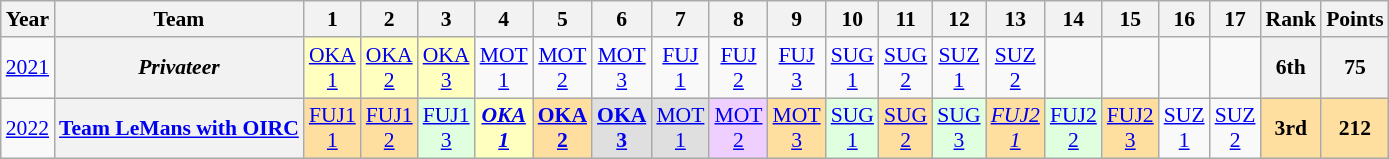<table class="wikitable" style="text-align:center; font-size:90%">
<tr>
<th>Year</th>
<th>Team</th>
<th>1</th>
<th>2</th>
<th>3</th>
<th>4</th>
<th>5</th>
<th>6</th>
<th>7</th>
<th>8</th>
<th>9</th>
<th>10</th>
<th>11</th>
<th>12</th>
<th>13</th>
<th>14</th>
<th>15</th>
<th>16</th>
<th>17</th>
<th>Rank</th>
<th>Points</th>
</tr>
<tr>
<td><a href='#'>2021</a></td>
<th><em>Privateer</em></th>
<td style="background:#FFFFBF"><a href='#'>OKA<br>1</a><br></td>
<td style="background:#FFFFBF"><a href='#'>OKA<br>2</a><br></td>
<td style="background:#FFFFBF"><a href='#'>OKA<br>3</a><br></td>
<td><a href='#'>MOT<br>1</a></td>
<td><a href='#'>MOT<br>2</a></td>
<td><a href='#'>MOT<br>3</a></td>
<td><a href='#'>FUJ<br>1</a></td>
<td><a href='#'>FUJ<br>2</a></td>
<td><a href='#'>FUJ<br>3</a></td>
<td><a href='#'>SUG<br>1</a></td>
<td><a href='#'>SUG<br>2</a></td>
<td><a href='#'>SUZ<br>1</a></td>
<td><a href='#'>SUZ<br>2</a></td>
<td></td>
<td></td>
<td></td>
<td></td>
<th>6th</th>
<th>75</th>
</tr>
<tr>
<td><a href='#'>2022</a></td>
<th><a href='#'>Team LeMans with OIRC</a></th>
<td style="background:#FFDF9F"><a href='#'>FUJ1<br>1</a><br></td>
<td style="background:#FFDF9F"><a href='#'>FUJ1<br>2</a><br></td>
<td style="background:#DFFFDF"><a href='#'>FUJ1<br>3</a><br></td>
<td style="background:#FFFFBF"><strong><em><a href='#'>OKA<br>1</a></em></strong><br></td>
<td style="background:#FFDF9F"><strong><a href='#'>OKA<br>2</a></strong><br></td>
<td style="background:#DFDFDF;"><strong><a href='#'>OKA<br>3</a></strong><br></td>
<td style="background:#DFDFDF;"><a href='#'>MOT<br>1</a><br></td>
<td style="background:#EFCFFF;"><a href='#'>MOT<br>2</a><br></td>
<td style="background:#FFDF9F"><a href='#'>MOT<br>3</a><br></td>
<td style="background:#DFFFDF"><a href='#'>SUG<br>1</a><br></td>
<td style="background:#FFDF9F"><a href='#'>SUG<br>2</a><br></td>
<td style="background:#DFFFDF"><a href='#'>SUG<br>3</a><br></td>
<td style="background:#FFDF9F"><em><a href='#'>FUJ2<br>1</a></em><br></td>
<td style="background:#DFFFDF"><a href='#'>FUJ2<br>2</a><br></td>
<td style="background:#FFDF9F"><a href='#'>FUJ2<br>3</a><br></td>
<td><a href='#'>SUZ<br>1</a></td>
<td><a href='#'>SUZ<br>2</a></td>
<th style="background:#FFDF9F">3rd</th>
<th style="background:#FFDF9F">212</th>
</tr>
</table>
